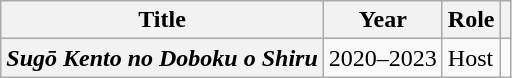<table class="wikitable plainrowheaders">
<tr>
<th scope="col">Title</th>
<th scope="col">Year</th>
<th scope="col">Role</th>
<th scope="col"></th>
</tr>
<tr>
<th scope="row"><em>Sugō Kento no Doboku o Shiru</em></th>
<td>2020–2023</td>
<td>Host</td>
<td style="text-align:center"></td>
</tr>
</table>
